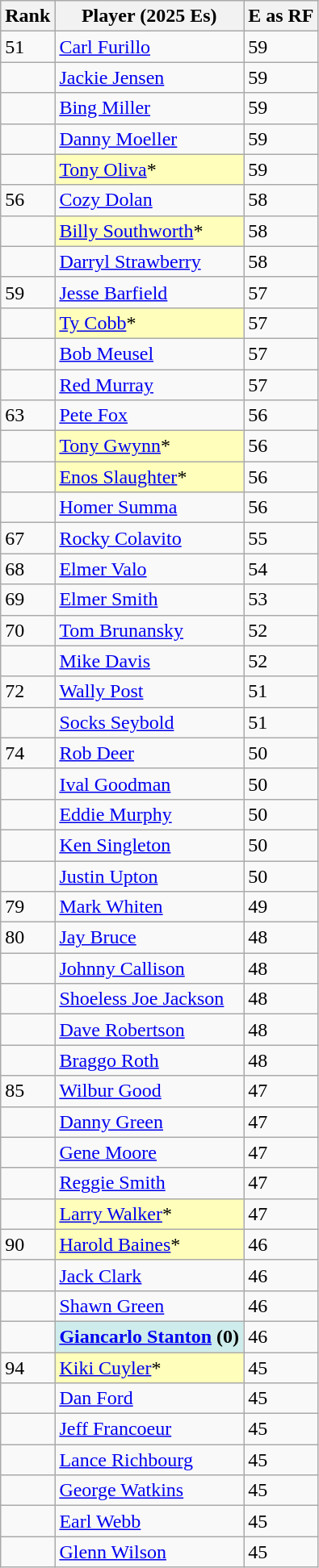<table class="wikitable" style="float:left;">
<tr style="white-space: nowrap;">
<th>Rank</th>
<th>Player (2025 Es)</th>
<th>E as RF</th>
</tr>
<tr>
<td>51</td>
<td><a href='#'>Carl Furillo</a></td>
<td>59</td>
</tr>
<tr>
<td></td>
<td><a href='#'>Jackie Jensen</a></td>
<td>59</td>
</tr>
<tr>
<td></td>
<td><a href='#'>Bing Miller</a></td>
<td>59</td>
</tr>
<tr>
<td></td>
<td><a href='#'>Danny Moeller</a></td>
<td>59</td>
</tr>
<tr>
<td></td>
<td style="background:#ffffbb;"><a href='#'>Tony Oliva</a>*</td>
<td>59</td>
</tr>
<tr>
<td>56</td>
<td><a href='#'>Cozy Dolan</a> </td>
<td>58</td>
</tr>
<tr>
<td></td>
<td style="background:#ffffbb;"><a href='#'>Billy Southworth</a>*</td>
<td>58</td>
</tr>
<tr>
<td></td>
<td><a href='#'>Darryl Strawberry</a></td>
<td>58</td>
</tr>
<tr>
<td>59</td>
<td><a href='#'>Jesse Barfield</a></td>
<td>57</td>
</tr>
<tr>
<td></td>
<td style="background:#ffffbb;"><a href='#'>Ty Cobb</a>*</td>
<td>57</td>
</tr>
<tr>
<td></td>
<td><a href='#'>Bob Meusel</a></td>
<td>57</td>
</tr>
<tr>
<td></td>
<td><a href='#'>Red Murray</a></td>
<td>57</td>
</tr>
<tr>
<td>63</td>
<td><a href='#'>Pete Fox</a></td>
<td>56</td>
</tr>
<tr>
<td></td>
<td style="background:#ffffbb;"><a href='#'>Tony Gwynn</a>*</td>
<td>56</td>
</tr>
<tr>
<td></td>
<td style="background:#ffffbb;"><a href='#'>Enos Slaughter</a>*</td>
<td>56</td>
</tr>
<tr>
<td></td>
<td><a href='#'>Homer Summa</a></td>
<td>56</td>
</tr>
<tr>
<td>67</td>
<td><a href='#'>Rocky Colavito</a></td>
<td>55</td>
</tr>
<tr>
<td>68</td>
<td><a href='#'>Elmer Valo</a></td>
<td>54</td>
</tr>
<tr>
<td>69</td>
<td><a href='#'>Elmer Smith</a></td>
<td>53</td>
</tr>
<tr>
<td>70</td>
<td><a href='#'>Tom Brunansky</a></td>
<td>52</td>
</tr>
<tr>
<td></td>
<td><a href='#'>Mike Davis</a></td>
<td>52</td>
</tr>
<tr>
<td>72</td>
<td><a href='#'>Wally Post</a></td>
<td>51</td>
</tr>
<tr>
<td></td>
<td><a href='#'>Socks Seybold</a> </td>
<td>51</td>
</tr>
<tr>
<td>74</td>
<td><a href='#'>Rob Deer</a></td>
<td>50</td>
</tr>
<tr>
<td></td>
<td><a href='#'>Ival Goodman</a></td>
<td>50</td>
</tr>
<tr>
<td></td>
<td><a href='#'>Eddie Murphy</a></td>
<td>50</td>
</tr>
<tr>
<td></td>
<td><a href='#'>Ken Singleton</a></td>
<td>50</td>
</tr>
<tr>
<td></td>
<td><a href='#'>Justin Upton</a></td>
<td>50</td>
</tr>
<tr>
<td>79</td>
<td><a href='#'>Mark Whiten</a></td>
<td>49</td>
</tr>
<tr>
<td>80</td>
<td><a href='#'>Jay Bruce</a></td>
<td>48</td>
</tr>
<tr>
<td></td>
<td><a href='#'>Johnny Callison</a></td>
<td>48</td>
</tr>
<tr>
<td></td>
<td><a href='#'>Shoeless Joe Jackson</a></td>
<td>48</td>
</tr>
<tr>
<td></td>
<td><a href='#'>Dave Robertson</a></td>
<td>48</td>
</tr>
<tr>
<td></td>
<td><a href='#'>Braggo Roth</a></td>
<td>48</td>
</tr>
<tr>
<td>85</td>
<td><a href='#'>Wilbur Good</a></td>
<td>47</td>
</tr>
<tr>
<td></td>
<td><a href='#'>Danny Green</a> </td>
<td>47</td>
</tr>
<tr>
<td></td>
<td><a href='#'>Gene Moore</a></td>
<td>47</td>
</tr>
<tr>
<td></td>
<td><a href='#'>Reggie Smith</a></td>
<td>47</td>
</tr>
<tr>
<td></td>
<td style="background:#ffffbb;"><a href='#'>Larry Walker</a>*</td>
<td>47</td>
</tr>
<tr>
<td>90</td>
<td style="background:#ffffbb;"><a href='#'>Harold Baines</a>*</td>
<td>46</td>
</tr>
<tr>
<td></td>
<td><a href='#'>Jack Clark</a></td>
<td>46</td>
</tr>
<tr>
<td></td>
<td><a href='#'>Shawn Green</a></td>
<td>46</td>
</tr>
<tr>
<td></td>
<td style="background:#cfecec;"><strong><a href='#'>Giancarlo Stanton</a> (0)</strong></td>
<td>46</td>
</tr>
<tr>
<td>94</td>
<td style="background:#ffffbb;"><a href='#'>Kiki Cuyler</a>*</td>
<td>45</td>
</tr>
<tr>
<td></td>
<td><a href='#'>Dan Ford</a></td>
<td>45</td>
</tr>
<tr>
<td></td>
<td><a href='#'>Jeff Francoeur</a></td>
<td>45</td>
</tr>
<tr>
<td></td>
<td><a href='#'>Lance Richbourg</a></td>
<td>45</td>
</tr>
<tr>
<td></td>
<td><a href='#'>George Watkins</a></td>
<td>45</td>
</tr>
<tr>
<td></td>
<td><a href='#'>Earl Webb</a></td>
<td>45</td>
</tr>
<tr>
<td></td>
<td><a href='#'>Glenn Wilson</a></td>
<td>45</td>
</tr>
</table>
